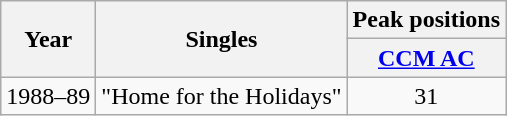<table class="wikitable">
<tr>
<th rowspan="2">Year</th>
<th rowspan="2">Singles</th>
<th colspan="2">Peak positions</th>
</tr>
<tr>
<th><a href='#'>CCM AC</a></th>
</tr>
<tr>
<td>1988–89</td>
<td>"Home for the Holidays"</td>
<td align="center">31</td>
</tr>
</table>
